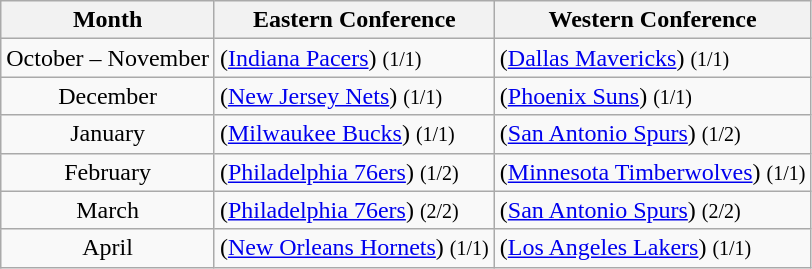<table class="wikitable sortable">
<tr>
<th>Month</th>
<th>Eastern Conference</th>
<th>Western Conference</th>
</tr>
<tr>
<td align=center>October – November</td>
<td> (<a href='#'>Indiana Pacers</a>) <small>(1/1)</small></td>
<td> (<a href='#'>Dallas Mavericks</a>) <small>(1/1)</small></td>
</tr>
<tr>
<td align=center>December</td>
<td> (<a href='#'>New Jersey Nets</a>) <small>(1/1)</small></td>
<td> (<a href='#'>Phoenix Suns</a>) <small>(1/1)</small></td>
</tr>
<tr>
<td align=center>January</td>
<td> (<a href='#'>Milwaukee Bucks</a>) <small>(1/1)</small></td>
<td> (<a href='#'>San Antonio Spurs</a>) <small>(1/2)</small></td>
</tr>
<tr>
<td align=center>February</td>
<td> (<a href='#'>Philadelphia 76ers</a>) <small>(1/2)</small></td>
<td> (<a href='#'>Minnesota Timberwolves</a>) <small>(1/1)</small></td>
</tr>
<tr>
<td align=center>March</td>
<td> (<a href='#'>Philadelphia 76ers</a>) <small>(2/2)</small></td>
<td> (<a href='#'>San Antonio Spurs</a>) <small>(2/2)</small></td>
</tr>
<tr>
<td align=center>April</td>
<td> (<a href='#'>New Orleans Hornets</a>) <small>(1/1)</small></td>
<td> (<a href='#'>Los Angeles Lakers</a>) <small>(1/1)</small></td>
</tr>
</table>
